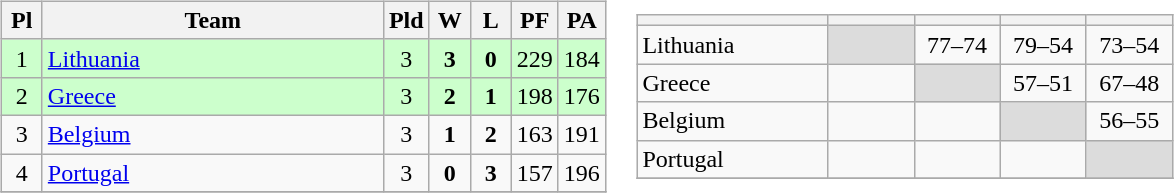<table>
<tr>
<td width="50%"><br><table class="wikitable" style="text-align: center;">
<tr>
<th width=20>Pl</th>
<th width=220>Team</th>
<th width=20>Pld</th>
<th width=20>W</th>
<th width=20>L</th>
<th width=20>PF</th>
<th width=20>PA</th>
</tr>
<tr bgcolor=ccffcc>
<td>1</td>
<td align="left"> <a href='#'>Lithuania</a></td>
<td>3</td>
<td><strong>3</strong></td>
<td><strong>0</strong></td>
<td>229</td>
<td>184</td>
</tr>
<tr bgcolor=ccffcc>
<td>2</td>
<td align="left"> <a href='#'>Greece</a></td>
<td>3</td>
<td><strong>2</strong></td>
<td><strong>1</strong></td>
<td>198</td>
<td>176</td>
</tr>
<tr>
<td>3</td>
<td align="left"> <a href='#'>Belgium</a></td>
<td>3</td>
<td><strong>1</strong></td>
<td><strong>2</strong></td>
<td>163</td>
<td>191</td>
</tr>
<tr>
<td>4</td>
<td align="left"> <a href='#'>Portugal</a></td>
<td>3</td>
<td><strong>0</strong></td>
<td><strong>3</strong></td>
<td>157</td>
<td>196</td>
</tr>
<tr>
</tr>
</table>
</td>
<td><br><table class="wikitable" style="text-align:center">
<tr>
<th width="120"></th>
<th width="50"></th>
<th width="50"></th>
<th width="50"></th>
<th width="50"></th>
</tr>
<tr>
<td align=left> Lithuania</td>
<td bgcolor="#DCDCDC"></td>
<td>77–74</td>
<td>79–54</td>
<td>73–54</td>
</tr>
<tr>
<td align=left> Greece</td>
<td></td>
<td bgcolor="#DCDCDC"></td>
<td>57–51</td>
<td>67–48</td>
</tr>
<tr>
<td align=left> Belgium</td>
<td></td>
<td></td>
<td bgcolor="#DCDCDC"></td>
<td>56–55</td>
</tr>
<tr>
<td align=left> Portugal</td>
<td></td>
<td></td>
<td></td>
<td bgcolor="#DCDCDC"></td>
</tr>
<tr>
</tr>
</table>
</td>
</tr>
</table>
